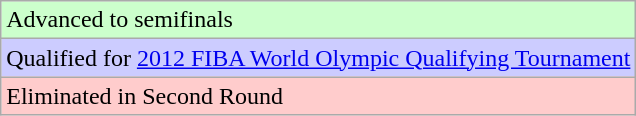<table class=wikitable>
<tr>
<td bgcolor=#ccffcc>Advanced to semifinals</td>
</tr>
<tr>
<td bgcolor=ccccff>Qualified for <a href='#'>2012 FIBA World Olympic Qualifying Tournament</a></td>
</tr>
<tr>
<td bgcolor=#ffcccc>Eliminated in Second Round</td>
</tr>
</table>
